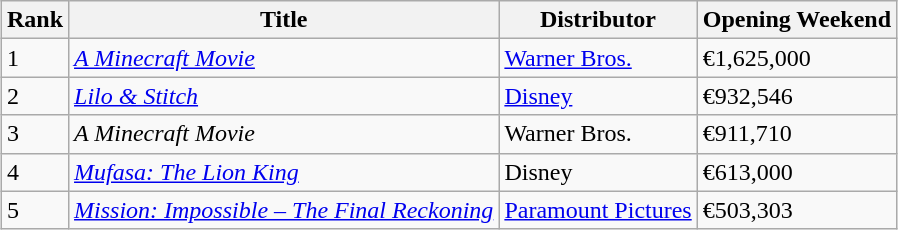<table class="wikitable sortable" style="margin:auto; margin:auto;">
<tr>
<th>Rank</th>
<th>Title</th>
<th>Distributor</th>
<th>Opening Weekend</th>
</tr>
<tr>
<td>1</td>
<td><em><a href='#'>A Minecraft Movie</a> </em></td>
<td><a href='#'>Warner Bros.</a></td>
<td>€1,625,000</td>
</tr>
<tr>
<td>2</td>
<td><em><a href='#'>Lilo & Stitch</a> </em></td>
<td><a href='#'>Disney</a></td>
<td>€932,546</td>
</tr>
<tr>
<td>3</td>
<td><em>A Minecraft Movie</em></td>
<td>Warner Bros.</td>
<td>€911,710</td>
</tr>
<tr>
<td>4</td>
<td><em><a href='#'>Mufasa: The Lion King</a> </em></td>
<td>Disney</td>
<td>€613,000</td>
</tr>
<tr>
<td>5</td>
<td><em><a href='#'>Mission: Impossible – The Final Reckoning</a> </em></td>
<td><a href='#'>Paramount Pictures</a></td>
<td>€503,303</td>
</tr>
</table>
